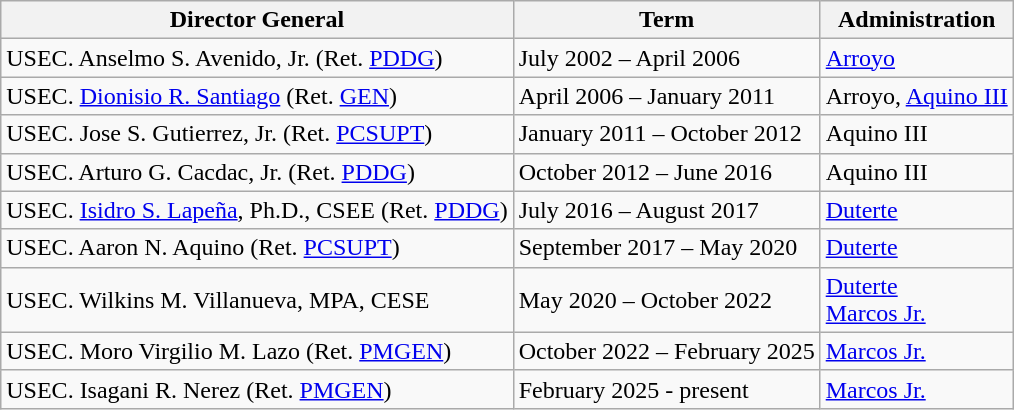<table class="wikitable">
<tr>
<th bgcolor="#e5e5e5">Director General</th>
<th bgcolor="#e5e5e5">Term</th>
<th bgcolor="#e5e5e5">Administration</th>
</tr>
<tr>
<td>USEC. Anselmo S. Avenido, Jr. (Ret. <a href='#'>PDDG</a>)</td>
<td>July 2002 – April 2006</td>
<td><a href='#'>Arroyo</a></td>
</tr>
<tr>
<td>USEC. <a href='#'>Dionisio R. Santiago</a> (Ret. <a href='#'>GEN</a>)</td>
<td>April 2006 – January 2011</td>
<td>Arroyo, <a href='#'>Aquino III</a></td>
</tr>
<tr>
<td>USEC. Jose S. Gutierrez, Jr. (Ret. <a href='#'>PCSUPT</a>)</td>
<td>January 2011 – October 2012</td>
<td>Aquino III</td>
</tr>
<tr>
<td>USEC. Arturo G. Cacdac, Jr. (Ret. <a href='#'>PDDG</a>)</td>
<td>October 2012 – June 2016</td>
<td>Aquino III</td>
</tr>
<tr>
<td>USEC. <a href='#'>Isidro S. Lapeña</a>, Ph.D., CSEE (Ret. <a href='#'>PDDG</a>)</td>
<td>July 2016 – August 2017</td>
<td><a href='#'>Duterte</a></td>
</tr>
<tr>
<td>USEC. Aaron N. Aquino (Ret. <a href='#'>PCSUPT</a>)</td>
<td>September 2017 – May 2020</td>
<td><a href='#'>Duterte</a></td>
</tr>
<tr>
<td>USEC. Wilkins M. Villanueva, MPA, CESE</td>
<td>May 2020 – October 2022</td>
<td><a href='#'>Duterte</a><br><a href='#'>Marcos Jr.</a></td>
</tr>
<tr>
<td>USEC. Moro Virgilio M. Lazo (Ret. <a href='#'>PMGEN</a>)</td>
<td>October 2022 – February 2025</td>
<td><a href='#'>Marcos Jr.</a></td>
</tr>
<tr>
<td>USEC. Isagani R. Nerez (Ret. <a href='#'>PMGEN</a>)</td>
<td>February 2025 - present</td>
<td><a href='#'>Marcos Jr.</a></td>
</tr>
</table>
